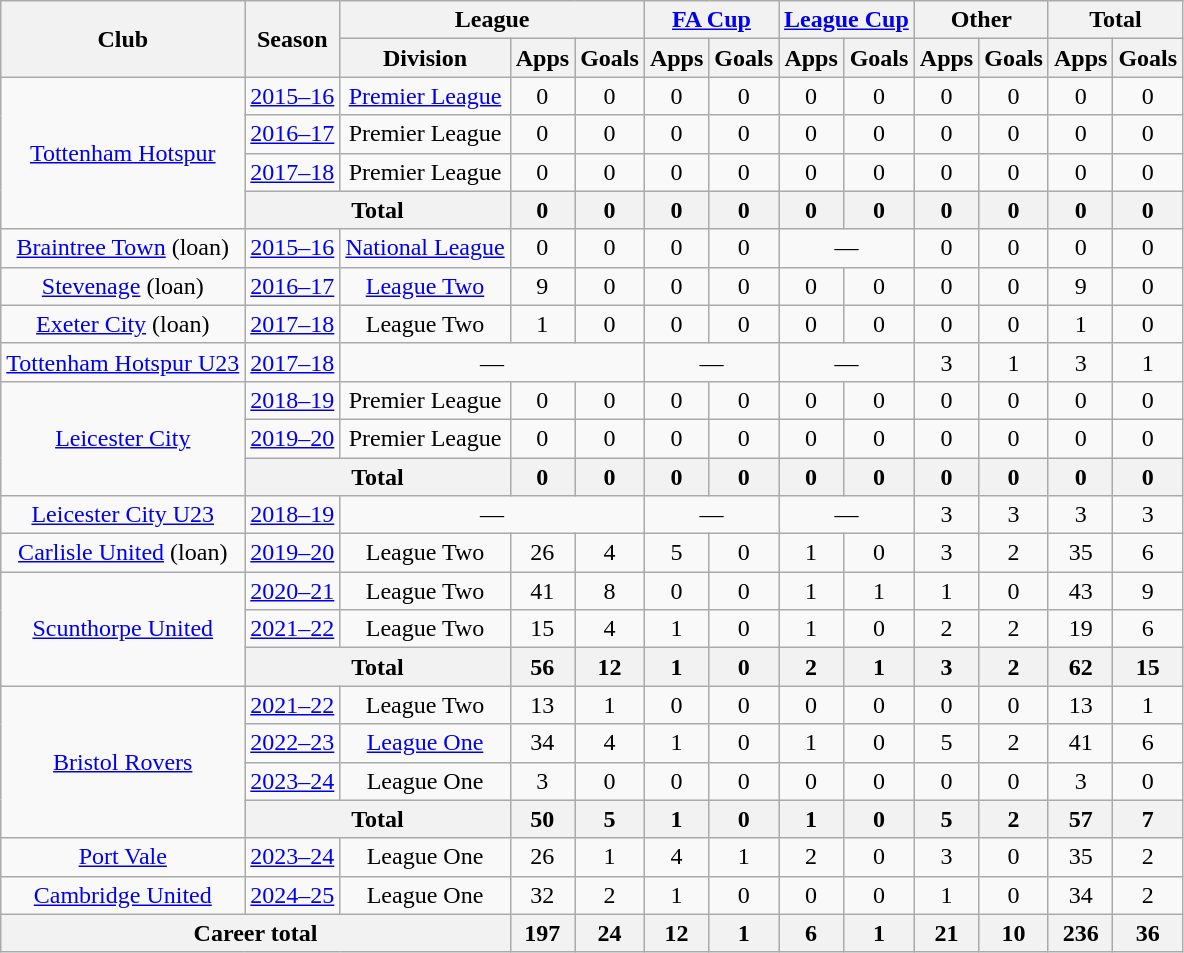<table class="wikitable" style="text-align: center">
<tr>
<th rowspan="2">Club</th>
<th rowspan="2">Season</th>
<th colspan="3">League</th>
<th colspan="2"><a href='#'>FA Cup</a></th>
<th colspan="2"><a href='#'>League Cup</a></th>
<th colspan="2">Other</th>
<th colspan="2">Total</th>
</tr>
<tr>
<th>Division</th>
<th>Apps</th>
<th>Goals</th>
<th>Apps</th>
<th>Goals</th>
<th>Apps</th>
<th>Goals</th>
<th>Apps</th>
<th>Goals</th>
<th>Apps</th>
<th>Goals</th>
</tr>
<tr>
<td rowspan="4"><a href='#'>Tottenham Hotspur</a></td>
<td><a href='#'>2015–16</a></td>
<td><a href='#'>Premier League</a></td>
<td>0</td>
<td>0</td>
<td>0</td>
<td>0</td>
<td>0</td>
<td>0</td>
<td>0</td>
<td>0</td>
<td>0</td>
<td>0</td>
</tr>
<tr>
<td><a href='#'>2016–17</a></td>
<td>Premier League</td>
<td>0</td>
<td>0</td>
<td>0</td>
<td>0</td>
<td>0</td>
<td>0</td>
<td>0</td>
<td>0</td>
<td>0</td>
<td>0</td>
</tr>
<tr>
<td><a href='#'>2017–18</a></td>
<td>Premier League</td>
<td>0</td>
<td>0</td>
<td>0</td>
<td>0</td>
<td>0</td>
<td>0</td>
<td>0</td>
<td>0</td>
<td>0</td>
<td>0</td>
</tr>
<tr>
<th colspan="2">Total</th>
<th>0</th>
<th>0</th>
<th>0</th>
<th>0</th>
<th>0</th>
<th>0</th>
<th>0</th>
<th>0</th>
<th>0</th>
<th>0</th>
</tr>
<tr>
<td><a href='#'>Braintree Town</a> (loan)</td>
<td><a href='#'>2015–16</a></td>
<td><a href='#'>National League</a></td>
<td>0</td>
<td>0</td>
<td>0</td>
<td>0</td>
<td colspan="2">—</td>
<td>0</td>
<td>0</td>
<td>0</td>
<td>0</td>
</tr>
<tr>
<td><a href='#'>Stevenage</a> (loan)</td>
<td><a href='#'>2016–17</a></td>
<td><a href='#'>League Two</a></td>
<td>9</td>
<td>0</td>
<td>0</td>
<td>0</td>
<td>0</td>
<td>0</td>
<td>0</td>
<td>0</td>
<td>9</td>
<td>0</td>
</tr>
<tr>
<td><a href='#'>Exeter City</a> (loan)</td>
<td><a href='#'>2017–18</a></td>
<td>League Two</td>
<td>1</td>
<td>0</td>
<td>0</td>
<td>0</td>
<td>0</td>
<td>0</td>
<td>0</td>
<td>0</td>
<td>1</td>
<td>0</td>
</tr>
<tr>
<td><a href='#'>Tottenham Hotspur U23</a></td>
<td><a href='#'>2017–18</a></td>
<td colspan=3>—</td>
<td colspan=2>—</td>
<td colspan=2>—</td>
<td>3</td>
<td>1</td>
<td>3</td>
<td>1</td>
</tr>
<tr>
<td rowspan="3"><a href='#'>Leicester City</a></td>
<td><a href='#'>2018–19</a></td>
<td>Premier League</td>
<td>0</td>
<td>0</td>
<td>0</td>
<td>0</td>
<td>0</td>
<td>0</td>
<td>0</td>
<td>0</td>
<td>0</td>
<td>0</td>
</tr>
<tr>
<td><a href='#'>2019–20</a></td>
<td>Premier League</td>
<td>0</td>
<td>0</td>
<td>0</td>
<td>0</td>
<td>0</td>
<td>0</td>
<td>0</td>
<td>0</td>
<td>0</td>
<td>0</td>
</tr>
<tr>
<th colspan="2">Total</th>
<th>0</th>
<th>0</th>
<th>0</th>
<th>0</th>
<th>0</th>
<th>0</th>
<th>0</th>
<th>0</th>
<th>0</th>
<th>0</th>
</tr>
<tr>
<td><a href='#'>Leicester City U23</a></td>
<td><a href='#'>2018–19</a></td>
<td colspan=3>—</td>
<td colspan=2>—</td>
<td colspan=2>—</td>
<td>3</td>
<td>3</td>
<td>3</td>
<td>3</td>
</tr>
<tr>
<td><a href='#'>Carlisle United</a> (loan)</td>
<td><a href='#'>2019–20</a></td>
<td>League Two</td>
<td>26</td>
<td>4</td>
<td>5</td>
<td>0</td>
<td>1</td>
<td>0</td>
<td>3</td>
<td>2</td>
<td>35</td>
<td>6</td>
</tr>
<tr>
<td rowspan=3><a href='#'>Scunthorpe United</a></td>
<td><a href='#'>2020–21</a></td>
<td>League Two</td>
<td>41</td>
<td>8</td>
<td>0</td>
<td>0</td>
<td>1</td>
<td>1</td>
<td>1</td>
<td>0</td>
<td>43</td>
<td>9</td>
</tr>
<tr>
<td><a href='#'>2021–22</a></td>
<td>League Two</td>
<td>15</td>
<td>4</td>
<td>1</td>
<td>0</td>
<td>1</td>
<td>0</td>
<td>2</td>
<td>2</td>
<td>19</td>
<td>6</td>
</tr>
<tr>
<th colspan="2">Total</th>
<th>56</th>
<th>12</th>
<th>1</th>
<th>0</th>
<th>2</th>
<th>1</th>
<th>3</th>
<th>2</th>
<th>62</th>
<th>15</th>
</tr>
<tr>
<td rowspan="4"><a href='#'>Bristol Rovers</a></td>
<td><a href='#'>2021–22</a></td>
<td>League Two</td>
<td>13</td>
<td>1</td>
<td>0</td>
<td>0</td>
<td>0</td>
<td>0</td>
<td>0</td>
<td>0</td>
<td>13</td>
<td>1</td>
</tr>
<tr>
<td><a href='#'>2022–23</a></td>
<td><a href='#'>League One</a></td>
<td>34</td>
<td>4</td>
<td>1</td>
<td>0</td>
<td>1</td>
<td>0</td>
<td>5</td>
<td>2</td>
<td>41</td>
<td>6</td>
</tr>
<tr>
<td><a href='#'>2023–24</a></td>
<td>League One</td>
<td>3</td>
<td>0</td>
<td>0</td>
<td>0</td>
<td>0</td>
<td>0</td>
<td>0</td>
<td>0</td>
<td>3</td>
<td>0</td>
</tr>
<tr>
<th colspan="2">Total</th>
<th>50</th>
<th>5</th>
<th>1</th>
<th>0</th>
<th>1</th>
<th>0</th>
<th>5</th>
<th>2</th>
<th>57</th>
<th>7</th>
</tr>
<tr>
<td><a href='#'>Port Vale</a></td>
<td><a href='#'>2023–24</a></td>
<td>League One</td>
<td>26</td>
<td>1</td>
<td>4</td>
<td>1</td>
<td>2</td>
<td>0</td>
<td>3</td>
<td>0</td>
<td>35</td>
<td>2</td>
</tr>
<tr>
<td><a href='#'>Cambridge United</a></td>
<td><a href='#'>2024–25</a></td>
<td>League One</td>
<td>32</td>
<td>2</td>
<td>1</td>
<td>0</td>
<td>0</td>
<td>0</td>
<td>1</td>
<td>0</td>
<td>34</td>
<td>2</td>
</tr>
<tr>
<th colspan="3">Career total</th>
<th>197</th>
<th>24</th>
<th>12</th>
<th>1</th>
<th>6</th>
<th>1</th>
<th>21</th>
<th>10</th>
<th>236</th>
<th>36</th>
</tr>
</table>
